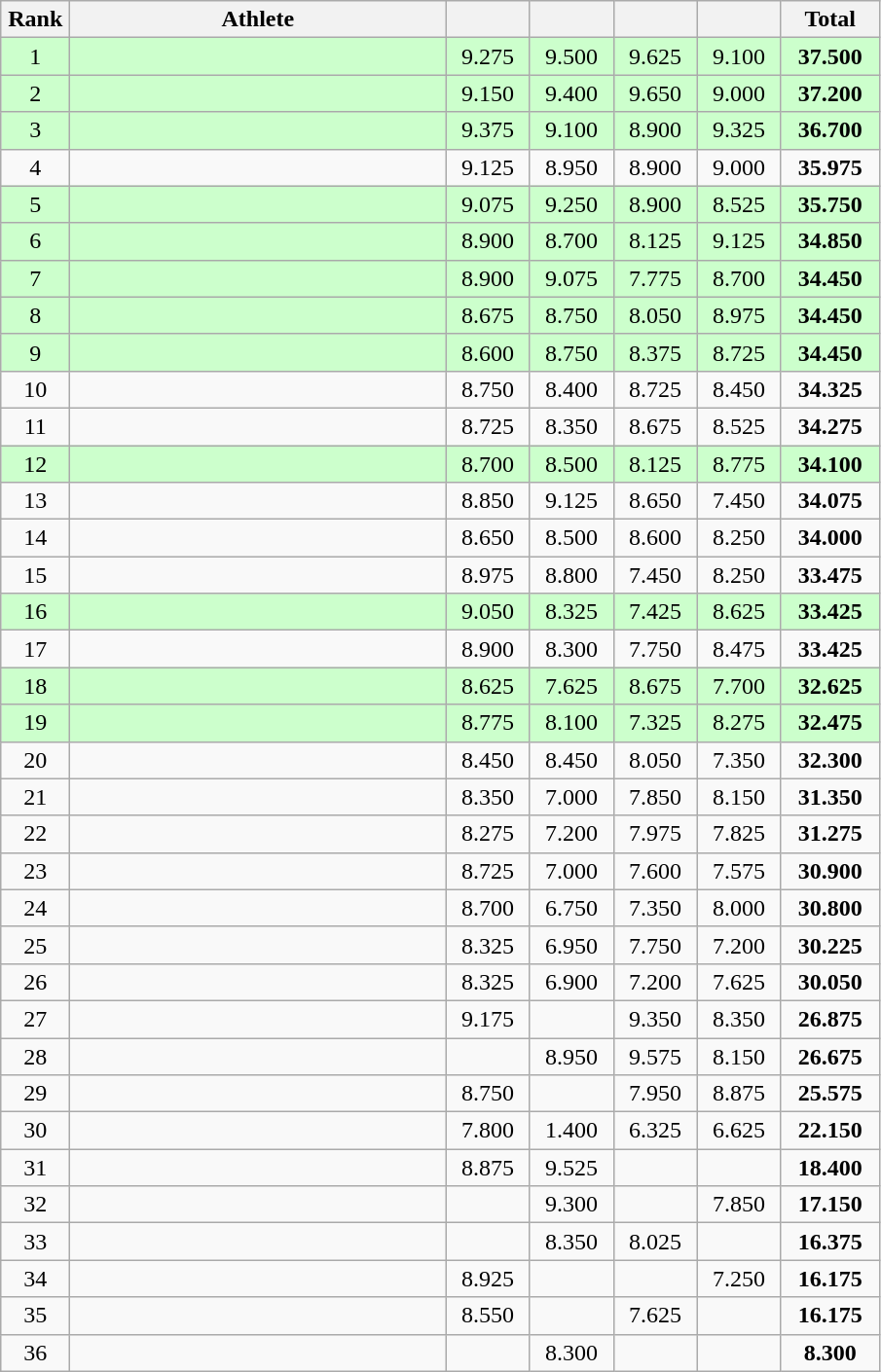<table class=wikitable style="text-align:center">
<tr>
<th width=40>Rank</th>
<th width=250>Athlete</th>
<th width=50></th>
<th width=50></th>
<th width=50></th>
<th width=50></th>
<th width=60>Total</th>
</tr>
<tr bgcolor="ccffcc">
<td>1</td>
<td align=left></td>
<td>9.275</td>
<td>9.500</td>
<td>9.625</td>
<td>9.100</td>
<td><strong>37.500</strong></td>
</tr>
<tr bgcolor="ccffcc">
<td>2</td>
<td align=left></td>
<td>9.150</td>
<td>9.400</td>
<td>9.650</td>
<td>9.000</td>
<td><strong>37.200</strong></td>
</tr>
<tr bgcolor="ccffcc">
<td>3</td>
<td align=left></td>
<td>9.375</td>
<td>9.100</td>
<td>8.900</td>
<td>9.325</td>
<td><strong>36.700</strong></td>
</tr>
<tr>
<td>4</td>
<td align=left></td>
<td>9.125</td>
<td>8.950</td>
<td>8.900</td>
<td>9.000</td>
<td><strong>35.975</strong></td>
</tr>
<tr bgcolor="ccffcc">
<td>5</td>
<td align=left></td>
<td>9.075</td>
<td>9.250</td>
<td>8.900</td>
<td>8.525</td>
<td><strong>35.750</strong></td>
</tr>
<tr bgcolor="ccffcc">
<td>6</td>
<td align=left></td>
<td>8.900</td>
<td>8.700</td>
<td>8.125</td>
<td>9.125</td>
<td><strong>34.850</strong></td>
</tr>
<tr bgcolor="ccffcc">
<td>7</td>
<td align=left></td>
<td>8.900</td>
<td>9.075</td>
<td>7.775</td>
<td>8.700</td>
<td><strong>34.450</strong></td>
</tr>
<tr bgcolor="ccffcc">
<td>8</td>
<td align=left></td>
<td>8.675</td>
<td>8.750</td>
<td>8.050</td>
<td>8.975</td>
<td><strong>34.450</strong></td>
</tr>
<tr bgcolor="ccffcc">
<td>9</td>
<td align=left></td>
<td>8.600</td>
<td>8.750</td>
<td>8.375</td>
<td>8.725</td>
<td><strong>34.450</strong></td>
</tr>
<tr>
<td>10</td>
<td align=left></td>
<td>8.750</td>
<td>8.400</td>
<td>8.725</td>
<td>8.450</td>
<td><strong>34.325</strong></td>
</tr>
<tr>
<td>11</td>
<td align=left></td>
<td>8.725</td>
<td>8.350</td>
<td>8.675</td>
<td>8.525</td>
<td><strong>34.275</strong></td>
</tr>
<tr bgcolor="ccffcc">
<td>12</td>
<td align=left></td>
<td>8.700</td>
<td>8.500</td>
<td>8.125</td>
<td>8.775</td>
<td><strong>34.100</strong></td>
</tr>
<tr>
<td>13</td>
<td align=left></td>
<td>8.850</td>
<td>9.125</td>
<td>8.650</td>
<td>7.450</td>
<td><strong>34.075</strong></td>
</tr>
<tr>
<td>14</td>
<td align=left></td>
<td>8.650</td>
<td>8.500</td>
<td>8.600</td>
<td>8.250</td>
<td><strong>34.000</strong></td>
</tr>
<tr>
<td>15</td>
<td align=left></td>
<td>8.975</td>
<td>8.800</td>
<td>7.450</td>
<td>8.250</td>
<td><strong>33.475</strong></td>
</tr>
<tr bgcolor="ccffcc">
<td>16</td>
<td align=left></td>
<td>9.050</td>
<td>8.325</td>
<td>7.425</td>
<td>8.625</td>
<td><strong>33.425</strong></td>
</tr>
<tr>
<td>17</td>
<td align=left></td>
<td>8.900</td>
<td>8.300</td>
<td>7.750</td>
<td>8.475</td>
<td><strong>33.425</strong></td>
</tr>
<tr bgcolor="ccffcc">
<td>18</td>
<td align=left></td>
<td>8.625</td>
<td>7.625</td>
<td>8.675</td>
<td>7.700</td>
<td><strong>32.625</strong></td>
</tr>
<tr bgcolor="ccffcc">
<td>19</td>
<td align=left></td>
<td>8.775</td>
<td>8.100</td>
<td>7.325</td>
<td>8.275</td>
<td><strong>32.475</strong></td>
</tr>
<tr>
<td>20</td>
<td align=left></td>
<td>8.450</td>
<td>8.450</td>
<td>8.050</td>
<td>7.350</td>
<td><strong>32.300</strong></td>
</tr>
<tr>
<td>21</td>
<td align=left></td>
<td>8.350</td>
<td>7.000</td>
<td>7.850</td>
<td>8.150</td>
<td><strong>31.350</strong></td>
</tr>
<tr>
<td>22</td>
<td align=left></td>
<td>8.275</td>
<td>7.200</td>
<td>7.975</td>
<td>7.825</td>
<td><strong>31.275</strong></td>
</tr>
<tr>
<td>23</td>
<td align=left></td>
<td>8.725</td>
<td>7.000</td>
<td>7.600</td>
<td>7.575</td>
<td><strong>30.900</strong></td>
</tr>
<tr>
<td>24</td>
<td align=left></td>
<td>8.700</td>
<td>6.750</td>
<td>7.350</td>
<td>8.000</td>
<td><strong>30.800</strong></td>
</tr>
<tr>
<td>25</td>
<td align=left></td>
<td>8.325</td>
<td>6.950</td>
<td>7.750</td>
<td>7.200</td>
<td><strong>30.225</strong></td>
</tr>
<tr>
<td>26</td>
<td align=left></td>
<td>8.325</td>
<td>6.900</td>
<td>7.200</td>
<td>7.625</td>
<td><strong>30.050</strong></td>
</tr>
<tr>
<td>27</td>
<td align=left></td>
<td>9.175</td>
<td></td>
<td>9.350</td>
<td>8.350</td>
<td><strong>26.875</strong></td>
</tr>
<tr>
<td>28</td>
<td align=left></td>
<td></td>
<td>8.950</td>
<td>9.575</td>
<td>8.150</td>
<td><strong>26.675</strong></td>
</tr>
<tr>
<td>29</td>
<td align=left></td>
<td>8.750</td>
<td></td>
<td>7.950</td>
<td>8.875</td>
<td><strong>25.575</strong></td>
</tr>
<tr>
<td>30</td>
<td align=left></td>
<td>7.800</td>
<td>1.400</td>
<td>6.325</td>
<td>6.625</td>
<td><strong>22.150</strong></td>
</tr>
<tr>
<td>31</td>
<td align=left></td>
<td>8.875</td>
<td>9.525</td>
<td></td>
<td></td>
<td><strong>18.400</strong></td>
</tr>
<tr>
<td>32</td>
<td align=left></td>
<td></td>
<td>9.300</td>
<td></td>
<td>7.850</td>
<td><strong>17.150</strong></td>
</tr>
<tr>
<td>33</td>
<td align=left></td>
<td></td>
<td>8.350</td>
<td>8.025</td>
<td></td>
<td><strong>16.375</strong></td>
</tr>
<tr>
<td>34</td>
<td align=left></td>
<td>8.925</td>
<td></td>
<td></td>
<td>7.250</td>
<td><strong>16.175</strong></td>
</tr>
<tr>
<td>35</td>
<td align=left></td>
<td>8.550</td>
<td></td>
<td>7.625</td>
<td></td>
<td><strong>16.175</strong></td>
</tr>
<tr>
<td>36</td>
<td align=left></td>
<td></td>
<td>8.300</td>
<td></td>
<td></td>
<td><strong>8.300</strong></td>
</tr>
</table>
